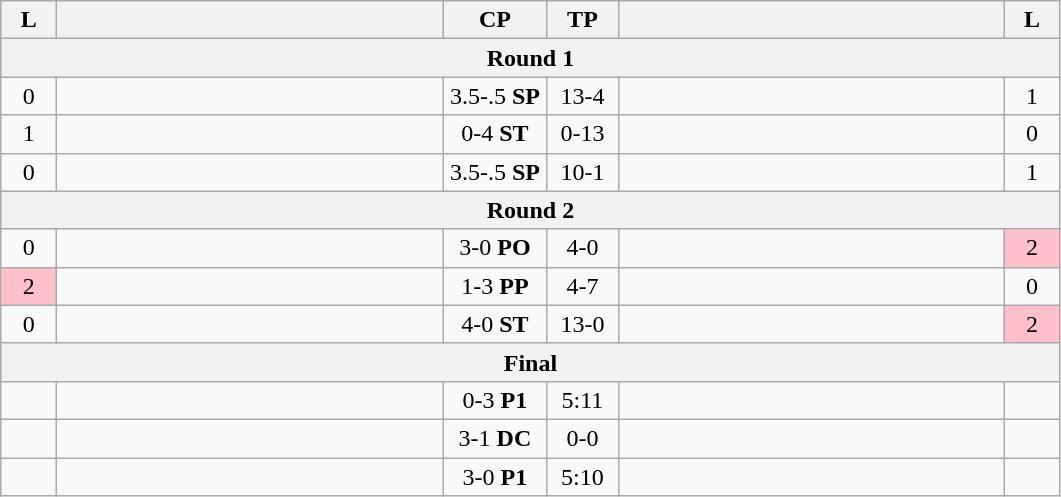<table class="wikitable" style="text-align: center;" |>
<tr>
<th width="30">L</th>
<th width="250"></th>
<th width="62">CP</th>
<th width="40">TP</th>
<th width="250"></th>
<th width="30">L</th>
</tr>
<tr>
<th colspan="7">Round 1</th>
</tr>
<tr>
<td>0</td>
<td style="text-align:left;"><strong></strong></td>
<td>3.5-.5 <strong>SP</strong></td>
<td>13-4</td>
<td style="text-align:left;"></td>
<td>1</td>
</tr>
<tr>
<td>1</td>
<td style="text-align:left;"></td>
<td>0-4 <strong>ST</strong></td>
<td>0-13</td>
<td style="text-align:left;"><strong></strong></td>
<td>0</td>
</tr>
<tr>
<td>0</td>
<td style="text-align:left;"><strong></strong></td>
<td>3.5-.5 <strong>SP</strong></td>
<td>10-1</td>
<td style="text-align:left;"></td>
<td>1</td>
</tr>
<tr>
<th colspan="7">Round 2</th>
</tr>
<tr>
<td>0</td>
<td style="text-align:left;"><strong></strong></td>
<td>3-0 <strong>PO</strong></td>
<td>4-0</td>
<td style="text-align:left;"></td>
<td bgcolor=pink>2</td>
</tr>
<tr>
<td bgcolor=pink>2</td>
<td style="text-align:left;"></td>
<td>1-3 <strong>PP</strong></td>
<td>4-7</td>
<td style="text-align:left;"><strong></strong></td>
<td>0</td>
</tr>
<tr>
<td>0</td>
<td style="text-align:left;"><strong></strong></td>
<td>4-0 <strong>ST</strong></td>
<td>13-0</td>
<td style="text-align:left;"></td>
<td bgcolor=pink>2</td>
</tr>
<tr>
<th colspan="7">Final</th>
</tr>
<tr>
<td></td>
<td style="text-align:left;"></td>
<td>0-3 <strong>P1</strong></td>
<td>5:11</td>
<td style="text-align:left;"><strong></strong></td>
<td></td>
</tr>
<tr>
<td></td>
<td style="text-align:left;"><strong></strong></td>
<td>3-1 <strong>DC</strong></td>
<td>0-0</td>
<td style="text-align:left;"></td>
<td></td>
</tr>
<tr>
<td></td>
<td style="text-align:left;"><strong></strong></td>
<td>3-0 <strong>P1</strong></td>
<td>5:10</td>
<td style="text-align:left;"></td>
<td></td>
</tr>
</table>
